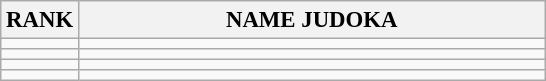<table class="wikitable" style="font-size:95%;">
<tr>
<th>RANK</th>
<th align="left" style="width: 20em">NAME JUDOKA</th>
</tr>
<tr>
<td align="center"></td>
<td></td>
</tr>
<tr>
<td align="center"></td>
<td></td>
</tr>
<tr>
<td align="center"></td>
<td></td>
</tr>
<tr>
<td align="center"></td>
<td></td>
</tr>
</table>
